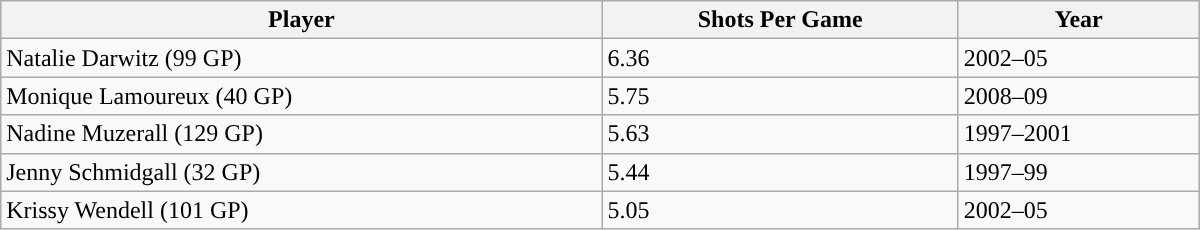<table class="wikitable" style="width: 50em">
<tr>
<th>Player</th>
<th>Shots Per Game</th>
<th>Year</th>
</tr>
<tr>
<td>Natalie Darwitz (99 GP)</td>
<td>6.36</td>
<td>2002–05</td>
</tr>
<tr>
<td>Monique Lamoureux (40 GP)</td>
<td>5.75</td>
<td>2008–09</td>
</tr>
<tr>
<td>Nadine Muzerall (129 GP)</td>
<td>5.63</td>
<td>1997–2001</td>
</tr>
<tr>
<td>Jenny Schmidgall (32 GP)</td>
<td>5.44</td>
<td>1997–99</td>
</tr>
<tr>
<td>Krissy Wendell (101 GP)</td>
<td>5.05</td>
<td>2002–05</td>
</tr>
</table>
